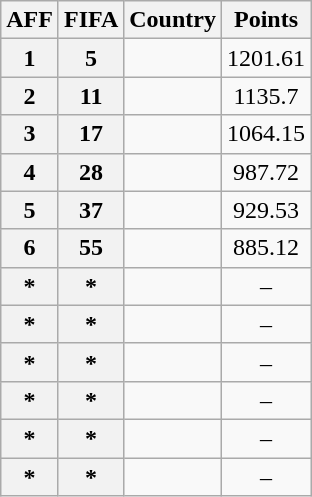<table class="wikitable" style="text-align: center;">
<tr>
<th>AFF</th>
<th>FIFA</th>
<th>Country</th>
<th>Points</th>
</tr>
<tr>
<th>1</th>
<th>5</th>
<td align="left"></td>
<td>1201.61</td>
</tr>
<tr>
<th>2</th>
<th>11</th>
<td align="left"></td>
<td>1135.7</td>
</tr>
<tr>
<th>3</th>
<th>17</th>
<td align="left"></td>
<td>1064.15</td>
</tr>
<tr>
<th>4</th>
<th>28</th>
<td align="left"></td>
<td>987.72</td>
</tr>
<tr>
<th>5</th>
<th>37</th>
<td align="left"></td>
<td>929.53</td>
</tr>
<tr>
<th>6</th>
<th>55</th>
<td align="left"></td>
<td>885.12</td>
</tr>
<tr>
<th>*</th>
<th>*</th>
<td align="left"></td>
<td>–</td>
</tr>
<tr>
<th>*</th>
<th>*</th>
<td align="left"></td>
<td>–</td>
</tr>
<tr>
<th>*</th>
<th>*</th>
<td align="left"></td>
<td>–</td>
</tr>
<tr>
<th>*</th>
<th>*</th>
<td align="left"></td>
<td>–</td>
</tr>
<tr>
<th>*</th>
<th>*</th>
<td align="left"></td>
<td>–</td>
</tr>
<tr>
<th>*</th>
<th>*</th>
<td align="left"></td>
<td>–</td>
</tr>
</table>
